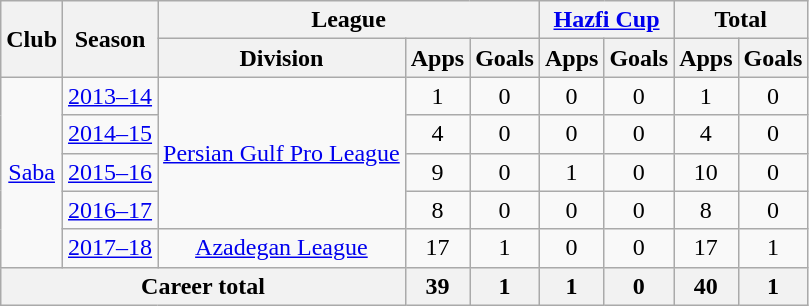<table class="wikitable" style="text-align: center;">
<tr>
<th rowspan="2">Club</th>
<th rowspan="2">Season</th>
<th colspan="3">League</th>
<th colspan="2"><a href='#'>Hazfi Cup</a></th>
<th colspan="2">Total</th>
</tr>
<tr>
<th>Division</th>
<th>Apps</th>
<th>Goals</th>
<th>Apps</th>
<th>Goals</th>
<th>Apps</th>
<th>Goals</th>
</tr>
<tr>
<td rowspan="5"><a href='#'>Saba</a></td>
<td><a href='#'>2013–14</a></td>
<td rowspan="4"><a href='#'>Persian Gulf Pro League</a></td>
<td>1</td>
<td>0</td>
<td>0</td>
<td>0</td>
<td>1</td>
<td>0</td>
</tr>
<tr>
<td><a href='#'>2014–15</a></td>
<td>4</td>
<td>0</td>
<td>0</td>
<td>0</td>
<td>4</td>
<td>0</td>
</tr>
<tr>
<td><a href='#'>2015–16</a></td>
<td>9</td>
<td>0</td>
<td>1</td>
<td>0</td>
<td>10</td>
<td>0</td>
</tr>
<tr>
<td><a href='#'>2016–17</a></td>
<td>8</td>
<td>0</td>
<td>0</td>
<td>0</td>
<td>8</td>
<td>0</td>
</tr>
<tr>
<td><a href='#'>2017–18</a></td>
<td><a href='#'>Azadegan League</a></td>
<td>17</td>
<td>1</td>
<td>0</td>
<td>0</td>
<td>17</td>
<td>1</td>
</tr>
<tr>
<th colspan=3>Career total</th>
<th>39</th>
<th>1</th>
<th>1</th>
<th>0</th>
<th>40</th>
<th>1</th>
</tr>
</table>
